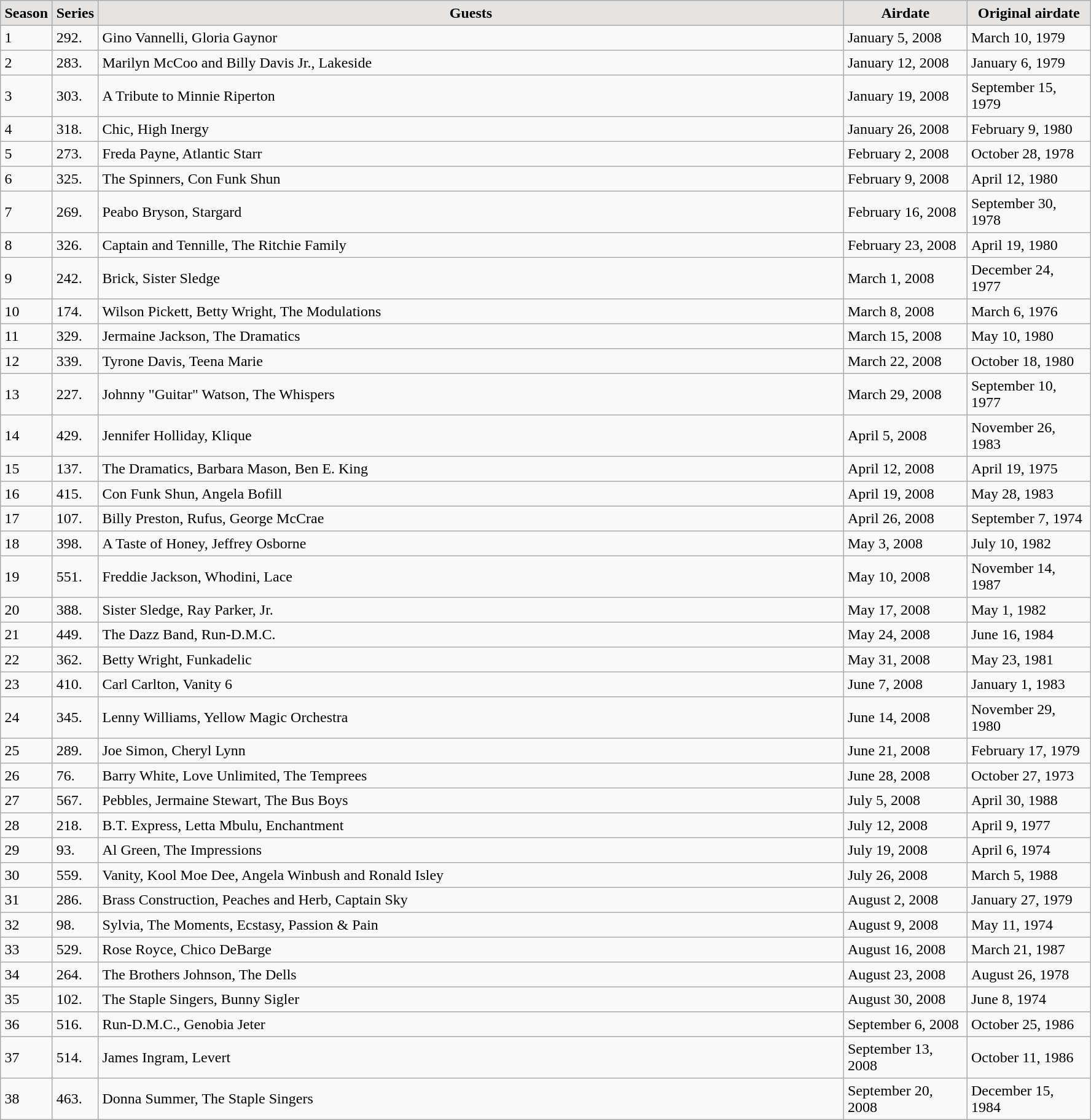<table class="toccolours" border="2" cellpadding="4" cellspacing="0" style="margin: 1em 1em 1em 0; background: #f9f9f9; border: 1px #aaa solid; border-collapse: collapse">
<tr style="vertical-align: top; text-align: center; background-color:#E5E4E2">
<th><strong>Season</strong></th>
<th><strong>Series</strong></th>
<th style="width:800px;"><strong>Guests</strong></th>
<th style="width:125px;"><strong>Airdate</strong></th>
<th style="width:125px;"><strong>Original airdate</strong></th>
</tr>
<tr>
<td>1</td>
<td>292.</td>
<td>Gino Vannelli, Gloria Gaynor</td>
<td>January 5, 2008</td>
<td>March 10, 1979</td>
</tr>
<tr>
<td>2</td>
<td>283.</td>
<td>Marilyn McCoo and Billy Davis Jr., Lakeside</td>
<td>January 12, 2008</td>
<td>January 6, 1979</td>
</tr>
<tr>
<td>3</td>
<td>303.</td>
<td>A Tribute to Minnie Riperton</td>
<td>January 19, 2008</td>
<td>September 15, 1979</td>
</tr>
<tr>
<td>4</td>
<td>318.</td>
<td>Chic, High Inergy</td>
<td>January 26, 2008</td>
<td>February 9, 1980</td>
</tr>
<tr>
<td>5</td>
<td>273.</td>
<td>Freda Payne, Atlantic Starr</td>
<td>February 2, 2008</td>
<td>October 28, 1978</td>
</tr>
<tr>
<td>6</td>
<td>325.</td>
<td>The Spinners, Con Funk Shun</td>
<td>February 9, 2008</td>
<td>April 12, 1980</td>
</tr>
<tr>
<td>7</td>
<td>269.</td>
<td>Peabo Bryson, Stargard</td>
<td>February 16, 2008</td>
<td>September 30, 1978</td>
</tr>
<tr>
<td>8</td>
<td>326.</td>
<td>Captain and Tennille, The Ritchie Family</td>
<td>February 23, 2008</td>
<td>April 19, 1980</td>
</tr>
<tr>
<td>9</td>
<td>242.</td>
<td>Brick, Sister Sledge</td>
<td>March 1, 2008</td>
<td>December 24, 1977</td>
</tr>
<tr>
<td>10</td>
<td>174.</td>
<td>Wilson Pickett, Betty Wright, The Modulations</td>
<td>March 8, 2008</td>
<td>March 6, 1976</td>
</tr>
<tr>
<td>11</td>
<td>329.</td>
<td>Jermaine Jackson, The Dramatics</td>
<td>March 15, 2008</td>
<td>May 10, 1980</td>
</tr>
<tr>
<td>12</td>
<td>339.</td>
<td>Tyrone Davis, Teena Marie</td>
<td>March 22, 2008</td>
<td>October 18, 1980</td>
</tr>
<tr>
<td>13</td>
<td>227.</td>
<td>Johnny "Guitar" Watson, The Whispers</td>
<td>March 29, 2008</td>
<td>September 10, 1977</td>
</tr>
<tr>
<td>14</td>
<td>429.</td>
<td>Jennifer Holliday, Klique</td>
<td>April 5, 2008</td>
<td>November 26, 1983</td>
</tr>
<tr>
<td>15</td>
<td>137.</td>
<td>The Dramatics, Barbara Mason, Ben E. King</td>
<td>April 12, 2008</td>
<td>April 19, 1975</td>
</tr>
<tr>
<td>16</td>
<td>415.</td>
<td>Con Funk Shun, Angela Bofill</td>
<td>April 19, 2008</td>
<td>May 28, 1983</td>
</tr>
<tr>
<td>17</td>
<td>107.</td>
<td>Billy Preston, Rufus, George McCrae</td>
<td>April 26, 2008</td>
<td>September 7, 1974</td>
</tr>
<tr>
<td>18</td>
<td>398.</td>
<td>A Taste of Honey, Jeffrey Osborne</td>
<td>May 3, 2008</td>
<td>July 10, 1982</td>
</tr>
<tr>
<td>19</td>
<td>551.</td>
<td>Freddie Jackson, Whodini, Lace</td>
<td>May 10, 2008</td>
<td>November 14, 1987</td>
</tr>
<tr>
<td>20</td>
<td>388.</td>
<td>Sister Sledge, Ray Parker, Jr.</td>
<td>May 17, 2008</td>
<td>May 1, 1982</td>
</tr>
<tr style="vertical-align:top; text-align:lef">
<td>21</td>
<td>449.</td>
<td>The Dazz Band, Run-D.M.C.</td>
<td>May 24, 2008</td>
<td>June 16, 1984</td>
</tr>
<tr>
<td>22</td>
<td>362.</td>
<td>Betty Wright, Funkadelic</td>
<td>May 31, 2008</td>
<td>May 23, 1981</td>
</tr>
<tr>
<td>23</td>
<td>410.</td>
<td>Carl Carlton, Vanity 6</td>
<td>June 7, 2008</td>
<td>January 1, 1983</td>
</tr>
<tr>
<td>24</td>
<td>345.</td>
<td>Lenny Williams, Yellow Magic Orchestra</td>
<td>June 14, 2008</td>
<td>November 29, 1980</td>
</tr>
<tr>
<td>25</td>
<td>289.</td>
<td>Joe Simon, Cheryl Lynn</td>
<td>June 21, 2008</td>
<td>February 17, 1979</td>
</tr>
<tr style="vertical-aligan:top;">
<td>26</td>
<td>76.</td>
<td>Barry White, Love Unlimited, The Temprees</td>
<td>June 28, 2008</td>
<td>October 27, 1973</td>
</tr>
<tr style="vertical-align: top; text-align: let;">
<td>27</td>
<td>567.</td>
<td>Pebbles, Jermaine Stewart, The Bus Boys</td>
<td>July 5, 2008</td>
<td>April 30, 1988</td>
</tr>
<tr style="vertical-align: top; text-align: let;">
<td>28</td>
<td>218.</td>
<td>B.T. Express, Letta Mbulu, Enchantment</td>
<td>July 12, 2008</td>
<td>April 9, 1977</td>
</tr>
<tr>
<td>29</td>
<td>93.</td>
<td>Al Green, The Impressions</td>
<td>July 19, 2008</td>
<td>April 6, 1974</td>
</tr>
<tr>
<td>30</td>
<td>559.</td>
<td>Vanity, Kool Moe Dee, Angela Winbush and Ronald Isley</td>
<td>July 26, 2008</td>
<td>March 5, 1988</td>
</tr>
<tr>
<td>31</td>
<td>286.</td>
<td>Brass Construction, Peaches and Herb, Captain Sky</td>
<td>August 2, 2008</td>
<td>January 27, 1979</td>
</tr>
<tr>
<td>32</td>
<td>98.</td>
<td>Sylvia, The Moments, Ecstasy, Passion & Pain</td>
<td>August 9, 2008</td>
<td>May 11, 1974</td>
</tr>
<tr>
<td>33</td>
<td>529.</td>
<td>Rose Royce, Chico DeBarge</td>
<td>August 16, 2008</td>
<td>March 21, 1987</td>
</tr>
<tr>
<td>34</td>
<td>264.</td>
<td>The Brothers Johnson, The Dells</td>
<td>August 23, 2008</td>
<td>August 26, 1978</td>
</tr>
<tr>
<td>35</td>
<td>102.</td>
<td>The Staple Singers, Bunny Sigler</td>
<td>August 30, 2008</td>
<td>June 8, 1974</td>
</tr>
<tr>
<td>36</td>
<td>516.</td>
<td>Run-D.M.C., Genobia Jeter</td>
<td>September 6, 2008</td>
<td>October 25, 1986</td>
</tr>
<tr>
<td>37</td>
<td>514.</td>
<td>James Ingram, Levert</td>
<td>September 13, 2008</td>
<td>October 11, 1986</td>
</tr>
<tr>
<td>38</td>
<td>463.</td>
<td>Donna Summer, The Staple Singers</td>
<td>September 20, 2008</td>
<td>December 15, 1984</td>
</tr>
</table>
